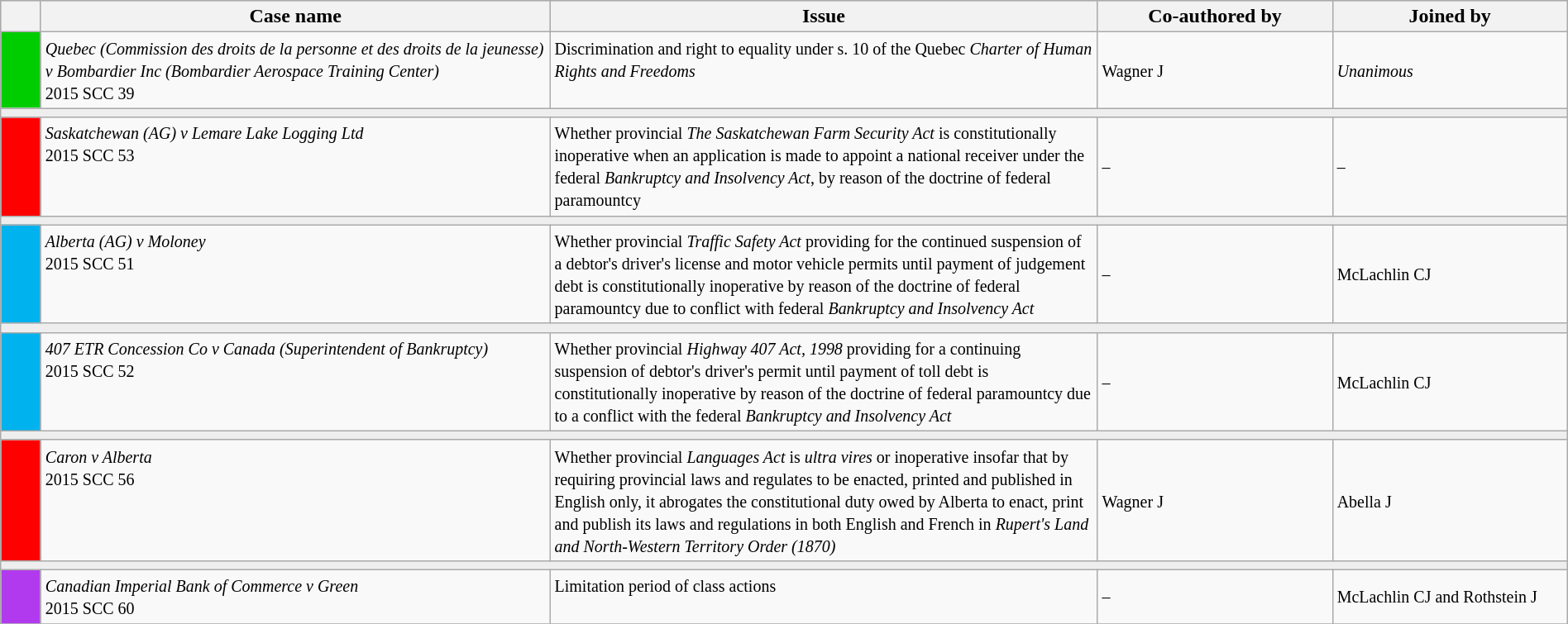<table class="wikitable" width=100%>
<tr bgcolor="#CCCCCC">
<th width=25px></th>
<th width=32.5%>Case name</th>
<th>Issue</th>
<th width=15%>Co-authored by</th>
<th width=15%>Joined by</th>
</tr>
<tr>
<td bgcolor="00cd00"></td>
<td align=left valign=top><small><em>Quebec (Commission des droits de la personne et des droits de la jeunesse) v Bombardier Inc (Bombardier Aerospace Training Center)</em><br> 2015 SCC 39 </small></td>
<td valign=top><small> Discrimination and right to equality under s. 10 of the Quebec <em>Charter of Human Rights and Freedoms</em></small></td>
<td><small> Wagner J</small></td>
<td><small>  <em>Unanimous</em></small></td>
</tr>
<tr>
<td bgcolor=#EEEEEE colspan=5 valign=top><small></small></td>
</tr>
<tr>
<td bgcolor="red"></td>
<td align=left valign=top><small><em>Saskatchewan (AG) v Lemare Lake Logging Ltd</em><br> 2015 SCC 53 </small></td>
<td valign=top><small>Whether provincial <em>The Saskatchewan Farm Security Act</em> is constitutionally inoperative when an application is made to appoint a national receiver under the federal <em>Bankruptcy and Insolvency Act</em>, by reason of the doctrine of federal paramountcy</small></td>
<td><small> –</small></td>
<td><small> –</small></td>
</tr>
<tr>
<td bgcolor=#EEEEEE colspan=5 valign=top><small></small></td>
</tr>
<tr>
<td bgcolor="00B2EE"></td>
<td align=left valign=top><small><em>Alberta (AG) v Moloney</em><br> 2015 SCC 51 </small></td>
<td valign=top><small>Whether provincial <em>Traffic Safety Act</em> providing for the continued suspension of a debtor's driver's license and motor vehicle permits until payment of judgement debt is constitutionally inoperative by reason of the doctrine of federal paramountcy due to conflict with federal <em>Bankruptcy and Insolvency Act</em></small></td>
<td><small> –</small></td>
<td><small> McLachlin CJ</small></td>
</tr>
<tr>
<td bgcolor=#EEEEEE colspan=5 valign=top><small></small></td>
</tr>
<tr>
<td bgcolor="00B2EE"></td>
<td align=left valign=top><small><em>407 ETR Concession Co v Canada (Superintendent of Bankruptcy)</em><br> 2015 SCC 52 </small></td>
<td valign=top><small>Whether provincial <em>Highway 407 Act, 1998</em> providing for a continuing suspension of debtor's driver's permit until payment of toll debt is constitutionally inoperative by reason of the doctrine of federal paramountcy due to a conflict with the federal <em>Bankruptcy and Insolvency Act</em></small></td>
<td><small> –</small></td>
<td><small> McLachlin CJ</small></td>
</tr>
<tr>
<td bgcolor=#EEEEEE colspan=5 valign=top><small></small></td>
</tr>
<tr>
<td bgcolor="red"></td>
<td align=left valign=top><small><em>Caron v Alberta</em><br> 2015 SCC 56 </small></td>
<td valign=top><small> Whether provincial <em>Languages Act</em> is <em>ultra vires</em> or inoperative insofar that by requiring provincial laws and regulates to be enacted, printed and published in English only, it abrogates the constitutional duty owed by Alberta to enact, print and publish its laws and regulations in both English and French in <em>Rupert's Land and North-Western Territory Order (1870)</em></small></td>
<td><small> Wagner J</small></td>
<td><small> Abella J</small></td>
</tr>
<tr>
<td bgcolor=#EEEEEE colspan=5 valign=top><small></small></td>
</tr>
<tr>
<td bgcolor="B23AEE"></td>
<td align=left valign=top><small><em>Canadian Imperial Bank of Commerce v Green</em><br> 2015 SCC 60 </small></td>
<td valign=top><small>Limitation period of class actions</small></td>
<td><small> –</small></td>
<td><small> McLachlin CJ and Rothstein J</small></td>
</tr>
<tr>
</tr>
</table>
